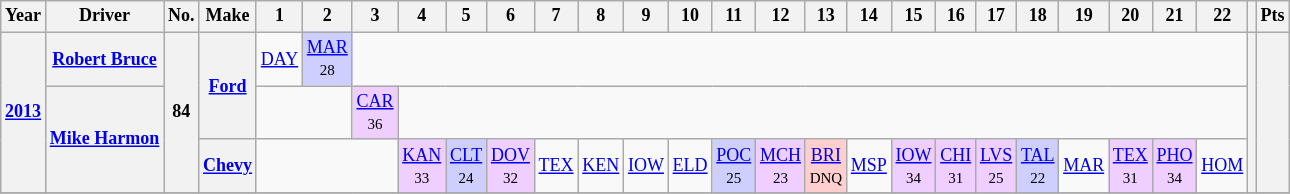<table class="wikitable" style="text-align:center; font-size:75%">
<tr>
<th>Year</th>
<th>Driver</th>
<th>No.</th>
<th>Make</th>
<th>1</th>
<th>2</th>
<th>3</th>
<th>4</th>
<th>5</th>
<th>6</th>
<th>7</th>
<th>8</th>
<th>9</th>
<th>10</th>
<th>11</th>
<th>12</th>
<th>13</th>
<th>14</th>
<th>15</th>
<th>16</th>
<th>17</th>
<th>18</th>
<th>19</th>
<th>20</th>
<th>21</th>
<th>22</th>
<th></th>
<th>Pts</th>
</tr>
<tr>
<th rowspan=3><a href='#'>2013</a></th>
<th><a href='#'>Robert Bruce</a></th>
<th rowspan=3>84</th>
<th rowspan=2><a href='#'>Ford</a></th>
<td><a href='#'>DAY</a></td>
<td style="background:#CFCFFF;"><a href='#'>MAR</a><br><small>28</small></td>
<td colspan=20></td>
<th rowspan=3></th>
<th rowspan=3></th>
</tr>
<tr>
<th rowspan=2><a href='#'>Mike Harmon</a></th>
<td colspan=2></td>
<td style="background:#EFCFFF;"><a href='#'>CAR</a><br><small>36</small></td>
<td colspan=19></td>
</tr>
<tr>
<th><a href='#'>Chevy</a></th>
<td colspan=3></td>
<td style="background:#EFCFFF;"><a href='#'>KAN</a><br><small>33</small></td>
<td style="background:#CFCFFF;"><a href='#'>CLT</a><br><small>24</small></td>
<td style="background:#EFCFFF;"><a href='#'>DOV</a><br><small>32</small></td>
<td><a href='#'>TEX</a></td>
<td><a href='#'>KEN</a></td>
<td><a href='#'>IOW</a></td>
<td><a href='#'>ELD</a></td>
<td style="background:#CFCFFF;"><a href='#'>POC</a><br><small>25</small></td>
<td style="background:#EFCFFF;"><a href='#'>MCH</a><br><small>23</small></td>
<td style="background:#FFCFCF;"><a href='#'>BRI</a><br><small>DNQ</small></td>
<td><a href='#'>MSP</a></td>
<td style="background:#EFCFFF;"><a href='#'>IOW</a><br><small>34</small></td>
<td style="background:#EFCFFF;"><a href='#'>CHI</a><br><small>31</small></td>
<td style="background:#EFCFFF;"><a href='#'>LVS</a><br><small>25</small></td>
<td style="background:#CFCFFF;"><a href='#'>TAL</a><br><small>22</small></td>
<td><a href='#'>MAR</a></td>
<td style="background:#EFCFFF;"><a href='#'>TEX</a><br><small>31</small></td>
<td style="background:#EFCFFF;"><a href='#'>PHO</a><br><small>34</small></td>
<td><a href='#'>HOM</a></td>
</tr>
<tr>
</tr>
</table>
